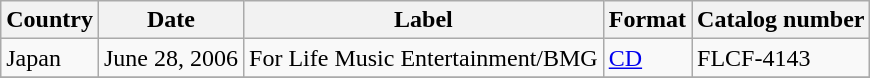<table class="wikitable">
<tr>
<th>Country</th>
<th>Date</th>
<th>Label</th>
<th>Format</th>
<th>Catalog number</th>
</tr>
<tr>
<td>Japan</td>
<td>June 28, 2006</td>
<td>For Life Music Entertainment/BMG</td>
<td><a href='#'>CD</a></td>
<td>FLCF-4143</td>
</tr>
<tr>
</tr>
</table>
